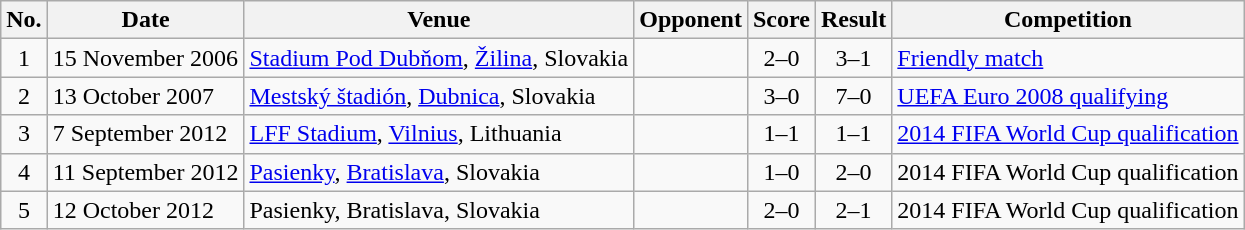<table class="wikitable sortable">
<tr>
<th scope="col">No.</th>
<th scope="col">Date</th>
<th scope="col">Venue</th>
<th scope="col">Opponent</th>
<th scope="col">Score</th>
<th scope="col">Result</th>
<th scope="col">Competition</th>
</tr>
<tr>
<td align="center">1</td>
<td>15 November 2006</td>
<td><a href='#'>Stadium Pod Dubňom</a>, <a href='#'>Žilina</a>, Slovakia</td>
<td></td>
<td align="center">2–0</td>
<td align="center">3–1</td>
<td><a href='#'>Friendly match</a></td>
</tr>
<tr>
<td align="center">2</td>
<td>13 October 2007</td>
<td><a href='#'>Mestský štadión</a>, <a href='#'>Dubnica</a>, Slovakia</td>
<td></td>
<td align="center">3–0</td>
<td align="center">7–0</td>
<td><a href='#'>UEFA Euro 2008 qualifying</a></td>
</tr>
<tr>
<td align="center">3</td>
<td>7 September 2012</td>
<td><a href='#'>LFF Stadium</a>, <a href='#'>Vilnius</a>, Lithuania</td>
<td></td>
<td align="center">1–1</td>
<td align="center">1–1</td>
<td><a href='#'>2014 FIFA World Cup qualification</a></td>
</tr>
<tr>
<td align="center">4</td>
<td>11 September 2012</td>
<td><a href='#'>Pasienky</a>, <a href='#'>Bratislava</a>, Slovakia</td>
<td></td>
<td align="center">1–0</td>
<td align="center">2–0</td>
<td>2014 FIFA World Cup qualification</td>
</tr>
<tr>
<td align="center">5</td>
<td>12 October 2012</td>
<td>Pasienky, Bratislava, Slovakia</td>
<td></td>
<td align="center">2–0</td>
<td align="center">2–1</td>
<td>2014 FIFA World Cup qualification</td>
</tr>
</table>
